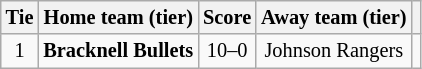<table class="wikitable" style="text-align:center; font-size:85%">
<tr>
<th>Tie</th>
<th>Home team (tier)</th>
<th>Score</th>
<th>Away team (tier)</th>
<th></th>
</tr>
<tr>
<td align="center">1</td>
<td><strong>Bracknell Bullets</strong></td>
<td align="center">10–0</td>
<td>Johnson Rangers</td>
<td></td>
</tr>
</table>
